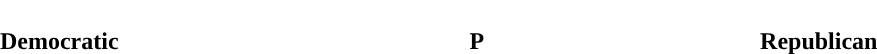<table style="width:70%; text-align:center">
<tr style="color:white">
<td style="background:"><strong>218</strong></td>
<td style="background:"><strong>3</strong></td>
<td style="background:"><strong>11</strong></td>
<td style="background:"><strong>124</strong></td>
</tr>
<tr>
<td><span><strong>Democratic</strong></span></td>
<td></td>
<td><span><strong>P</strong></span></td>
<td><span><strong>Republican</strong></span></td>
</tr>
</table>
